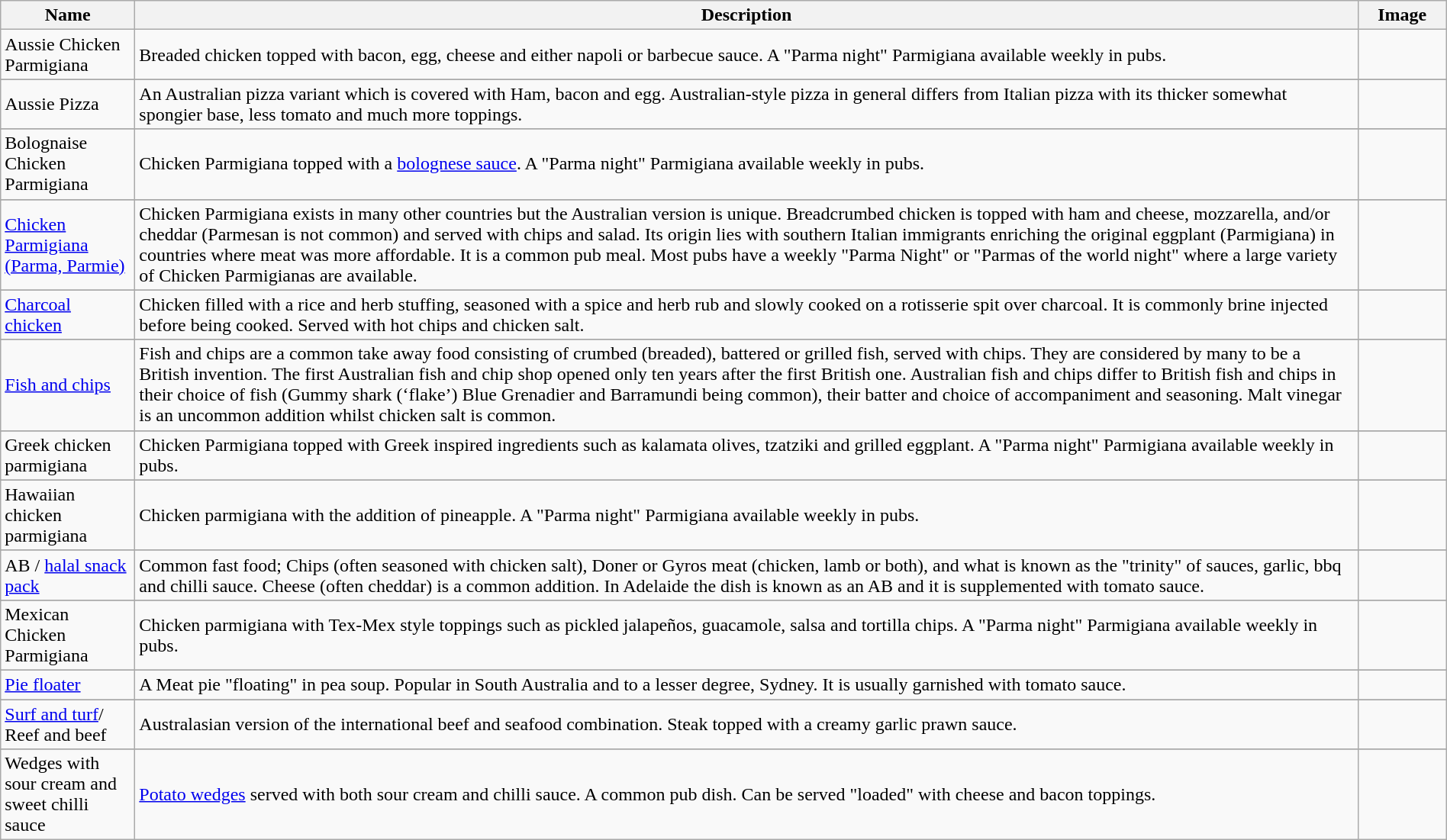<table class="wikitable sortable" style="width:100%;">
<tr>
<th style="width:110px;">Name</th>
<th>Description</th>
<th class="unsortable" style="width:70px;">Image</th>
</tr>
<tr>
<td>Aussie Chicken Parmigiana</td>
<td>Breaded chicken topped with bacon, egg, cheese and either napoli or barbecue sauce. A "Parma night" Parmigiana available weekly in pubs.</td>
<td></td>
</tr>
<tr>
</tr>
<tr>
<td>Aussie Pizza</td>
<td>An Australian pizza variant which is covered with Ham, bacon and egg. Australian-style pizza in general differs from Italian pizza with its thicker somewhat spongier base, less tomato and much more toppings.</td>
<td></td>
</tr>
<tr>
</tr>
<tr>
<td>Bolognaise Chicken Parmigiana</td>
<td>Chicken Parmigiana topped with a <a href='#'>bolognese sauce</a>. A "Parma night" Parmigiana available weekly in pubs.</td>
<td></td>
</tr>
<tr>
</tr>
<tr>
<td><a href='#'>Chicken Parmigiana (Parma, Parmie)</a></td>
<td>Chicken Parmigiana exists in many other countries but the Australian version is unique. Breadcrumbed chicken is topped with ham and cheese, mozzarella, and/or cheddar (Parmesan is not common) and served with chips and salad. Its origin lies with southern Italian immigrants enriching the original eggplant (Parmigiana) in countries where meat was more affordable. It is a common pub meal. Most pubs have a weekly "Parma Night" or "Parmas of the world night" where a large variety of Chicken Parmigianas are available.</td>
<td></td>
</tr>
<tr>
</tr>
<tr>
<td><a href='#'>Charcoal chicken</a></td>
<td>Chicken filled with a rice and herb stuffing, seasoned with a spice and herb rub and slowly cooked on a rotisserie spit over charcoal. It is commonly brine injected before being cooked. Served with hot chips and chicken salt.</td>
<td></td>
</tr>
<tr>
</tr>
<tr>
<td><a href='#'>Fish and chips</a></td>
<td>Fish and chips are a common take away food consisting of crumbed (breaded), battered or grilled fish, served with chips. They are considered by many to be a British invention. The first Australian fish and chip shop opened only ten years after the first British one. Australian fish and chips differ to British fish and chips in their choice of fish (Gummy shark (‘flake’) Blue Grenadier and Barramundi being common), their batter and choice of accompaniment and seasoning. Malt vinegar is an uncommon addition whilst chicken salt is common.</td>
<td></td>
</tr>
<tr>
</tr>
<tr>
<td>Greek chicken parmigiana</td>
<td>Chicken Parmigiana topped with Greek inspired ingredients such as kalamata olives, tzatziki and grilled eggplant. A "Parma night" Parmigiana available weekly in pubs.</td>
<td></td>
</tr>
<tr>
</tr>
<tr>
<td>Hawaiian chicken parmigiana</td>
<td>Chicken parmigiana with the addition of pineapple. A "Parma night" Parmigiana available weekly in pubs.</td>
<td></td>
</tr>
<tr>
</tr>
<tr>
<td>AB / <a href='#'>halal snack pack</a></td>
<td>Common fast food; Chips (often seasoned with chicken salt), Doner or Gyros meat (chicken, lamb or both), and what is known as the "trinity" of sauces, garlic, bbq and chilli sauce. Cheese (often cheddar) is a common addition. In Adelaide the dish is known as an AB and it is supplemented with tomato sauce.</td>
<td></td>
</tr>
<tr>
</tr>
<tr>
<td>Mexican Chicken Parmigiana</td>
<td>Chicken parmigiana with Tex-Mex style toppings such as pickled jalapeños, guacamole, salsa and tortilla chips. A "Parma night" Parmigiana available weekly in pubs.</td>
<td></td>
</tr>
<tr>
</tr>
<tr>
<td><a href='#'>Pie floater</a></td>
<td>A Meat pie "floating" in pea soup. Popular in South Australia and to a lesser degree, Sydney. It is usually garnished with tomato sauce.</td>
<td></td>
</tr>
<tr>
</tr>
<tr>
<td><a href='#'>Surf and turf</a>/ Reef and beef</td>
<td>Australasian version of the international beef and seafood combination. Steak topped with a creamy garlic prawn sauce.</td>
<td></td>
</tr>
<tr>
</tr>
<tr>
<td>Wedges with sour cream and sweet chilli sauce</td>
<td><a href='#'>Potato wedges</a> served with both sour cream and chilli sauce. A common pub dish. Can be served "loaded" with cheese and bacon toppings.</td>
<td></td>
</tr>
</table>
